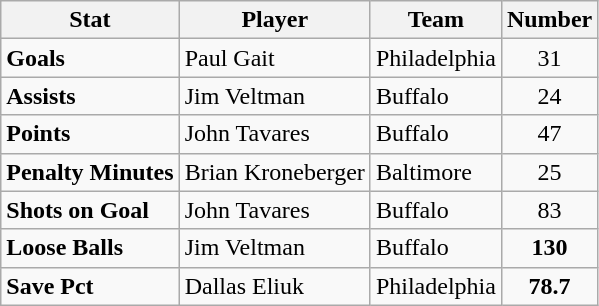<table class="wikitable">
<tr>
<th>Stat</th>
<th>Player</th>
<th>Team</th>
<th>Number</th>
</tr>
<tr>
<td><strong>Goals</strong></td>
<td>Paul Gait</td>
<td>Philadelphia</td>
<td align="center">31</td>
</tr>
<tr>
<td><strong>Assists</strong></td>
<td>Jim Veltman</td>
<td>Buffalo</td>
<td align="center">24</td>
</tr>
<tr>
<td><strong>Points</strong></td>
<td>John Tavares</td>
<td>Buffalo</td>
<td align="center">47</td>
</tr>
<tr>
<td><strong>Penalty Minutes</strong></td>
<td>Brian Kroneberger</td>
<td>Baltimore</td>
<td align="center">25</td>
</tr>
<tr>
<td><strong>Shots on Goal</strong></td>
<td>John Tavares</td>
<td>Buffalo</td>
<td align="center">83</td>
</tr>
<tr>
<td><strong>Loose Balls</strong></td>
<td>Jim Veltman</td>
<td>Buffalo</td>
<td align="center"><strong>130</strong></td>
</tr>
<tr>
<td><strong>Save Pct</strong></td>
<td>Dallas Eliuk</td>
<td>Philadelphia</td>
<td align="center"><strong>78.7</strong></td>
</tr>
</table>
